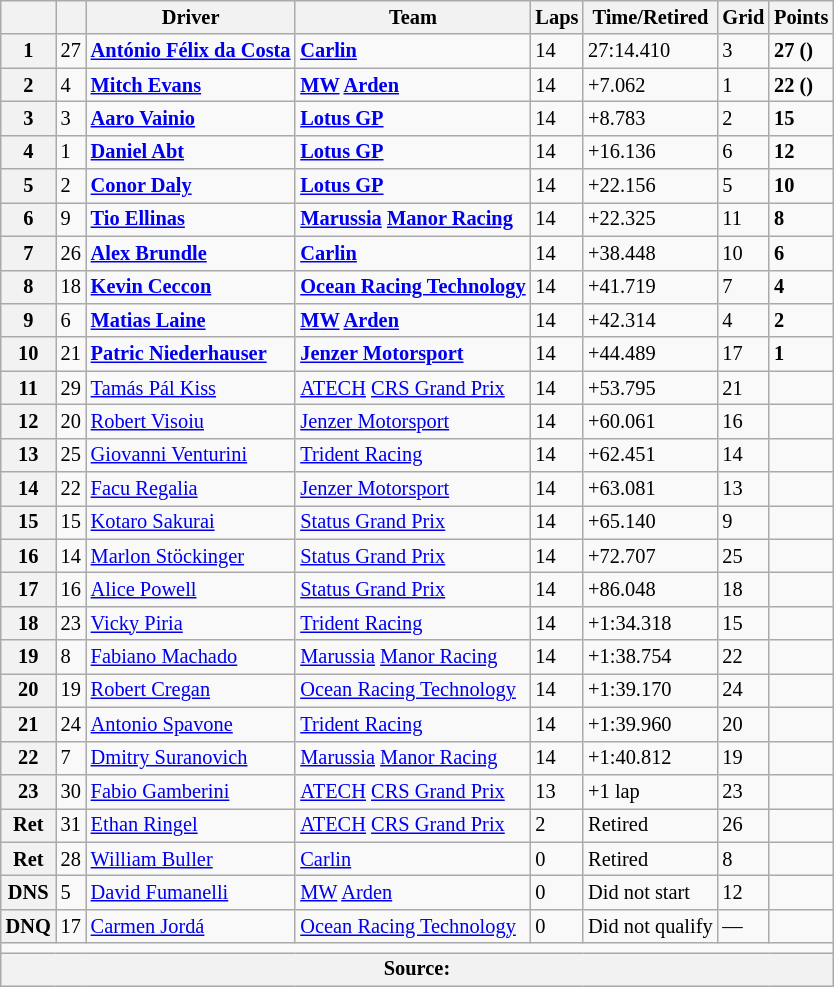<table class="wikitable" style="font-size:85%">
<tr>
<th></th>
<th></th>
<th>Driver</th>
<th>Team</th>
<th>Laps</th>
<th>Time/Retired</th>
<th>Grid</th>
<th>Points</th>
</tr>
<tr>
<th>1</th>
<td>27</td>
<td> <strong><a href='#'>António Félix da Costa</a></strong></td>
<td><strong><a href='#'>Carlin</a></strong></td>
<td>14</td>
<td>27:14.410</td>
<td>3</td>
<td><strong>27 ()</strong></td>
</tr>
<tr>
<th>2</th>
<td>4</td>
<td> <strong><a href='#'>Mitch Evans</a></strong></td>
<td><strong><a href='#'>MW</a> <a href='#'>Arden</a></strong></td>
<td>14</td>
<td>+7.062</td>
<td>1</td>
<td><strong>22 ()</strong></td>
</tr>
<tr>
<th>3</th>
<td>3</td>
<td> <strong><a href='#'>Aaro Vainio</a></strong></td>
<td><strong><a href='#'>Lotus GP</a></strong></td>
<td>14</td>
<td>+8.783</td>
<td>2</td>
<td><strong>15</strong></td>
</tr>
<tr>
<th>4</th>
<td>1</td>
<td> <strong><a href='#'>Daniel Abt</a></strong></td>
<td><strong><a href='#'>Lotus GP</a></strong></td>
<td>14</td>
<td>+16.136</td>
<td>6</td>
<td><strong>12</strong></td>
</tr>
<tr>
<th>5</th>
<td>2</td>
<td> <strong><a href='#'>Conor Daly</a></strong></td>
<td><strong><a href='#'>Lotus GP</a></strong></td>
<td>14</td>
<td>+22.156</td>
<td>5</td>
<td><strong>10</strong></td>
</tr>
<tr>
<th>6</th>
<td>9</td>
<td> <strong><a href='#'>Tio Ellinas</a></strong></td>
<td><strong><a href='#'>Marussia</a> <a href='#'>Manor Racing</a></strong></td>
<td>14</td>
<td>+22.325</td>
<td>11</td>
<td><strong>8</strong></td>
</tr>
<tr>
<th>7</th>
<td>26</td>
<td> <strong><a href='#'>Alex Brundle</a></strong></td>
<td><strong><a href='#'>Carlin</a></strong></td>
<td>14</td>
<td>+38.448</td>
<td>10</td>
<td><strong>6</strong></td>
</tr>
<tr>
<th>8</th>
<td>18</td>
<td> <strong><a href='#'>Kevin Ceccon</a></strong></td>
<td><strong><a href='#'>Ocean Racing Technology</a></strong></td>
<td>14</td>
<td>+41.719</td>
<td>7</td>
<td><strong>4</strong></td>
</tr>
<tr>
<th>9</th>
<td>6</td>
<td> <strong><a href='#'>Matias Laine</a></strong></td>
<td><strong><a href='#'>MW</a> <a href='#'>Arden</a></strong></td>
<td>14</td>
<td>+42.314</td>
<td>4</td>
<td><strong>2</strong></td>
</tr>
<tr>
<th>10</th>
<td>21</td>
<td> <strong><a href='#'>Patric Niederhauser</a></strong></td>
<td><strong><a href='#'>Jenzer Motorsport</a></strong></td>
<td>14</td>
<td>+44.489</td>
<td>17</td>
<td><strong>1</strong></td>
</tr>
<tr>
<th>11</th>
<td>29</td>
<td> <a href='#'>Tamás Pál Kiss</a></td>
<td><a href='#'>ATECH</a> <a href='#'>CRS Grand Prix</a></td>
<td>14</td>
<td>+53.795</td>
<td>21</td>
<td></td>
</tr>
<tr>
<th>12</th>
<td>20</td>
<td> <a href='#'>Robert Visoiu</a></td>
<td><a href='#'>Jenzer Motorsport</a></td>
<td>14</td>
<td>+60.061</td>
<td>16</td>
<td></td>
</tr>
<tr>
<th>13</th>
<td>25</td>
<td> <a href='#'>Giovanni Venturini</a></td>
<td><a href='#'>Trident Racing</a></td>
<td>14</td>
<td>+62.451</td>
<td>14</td>
<td></td>
</tr>
<tr>
<th>14</th>
<td>22</td>
<td> <a href='#'>Facu Regalia</a></td>
<td><a href='#'>Jenzer Motorsport</a></td>
<td>14</td>
<td>+63.081</td>
<td>13</td>
<td></td>
</tr>
<tr>
<th>15</th>
<td>15</td>
<td> <a href='#'>Kotaro Sakurai</a></td>
<td><a href='#'>Status Grand Prix</a></td>
<td>14</td>
<td>+65.140</td>
<td>9</td>
<td></td>
</tr>
<tr>
<th>16</th>
<td>14</td>
<td> <a href='#'>Marlon Stöckinger</a></td>
<td><a href='#'>Status Grand Prix</a></td>
<td>14</td>
<td>+72.707</td>
<td>25</td>
<td></td>
</tr>
<tr>
<th>17</th>
<td>16</td>
<td> <a href='#'>Alice Powell</a></td>
<td><a href='#'>Status Grand Prix</a></td>
<td>14</td>
<td>+86.048</td>
<td>18</td>
<td></td>
</tr>
<tr>
<th>18</th>
<td>23</td>
<td> <a href='#'>Vicky Piria</a></td>
<td><a href='#'>Trident Racing</a></td>
<td>14</td>
<td>+1:34.318</td>
<td>15</td>
<td></td>
</tr>
<tr>
<th>19</th>
<td>8</td>
<td> <a href='#'>Fabiano Machado</a></td>
<td><a href='#'>Marussia</a> <a href='#'>Manor Racing</a></td>
<td>14</td>
<td>+1:38.754</td>
<td>22</td>
<td></td>
</tr>
<tr>
<th>20</th>
<td>19</td>
<td> <a href='#'>Robert Cregan</a></td>
<td><a href='#'>Ocean Racing Technology</a></td>
<td>14</td>
<td>+1:39.170</td>
<td>24</td>
<td></td>
</tr>
<tr>
<th>21</th>
<td>24</td>
<td> <a href='#'>Antonio Spavone</a></td>
<td><a href='#'>Trident Racing</a></td>
<td>14</td>
<td>+1:39.960</td>
<td>20</td>
<td></td>
</tr>
<tr>
<th>22</th>
<td>7</td>
<td> <a href='#'>Dmitry Suranovich</a></td>
<td><a href='#'>Marussia</a> <a href='#'>Manor Racing</a></td>
<td>14</td>
<td>+1:40.812</td>
<td>19</td>
<td></td>
</tr>
<tr>
<th>23</th>
<td>30</td>
<td> <a href='#'>Fabio Gamberini</a></td>
<td><a href='#'>ATECH</a> <a href='#'>CRS Grand Prix</a></td>
<td>13</td>
<td>+1 lap</td>
<td>23</td>
<td></td>
</tr>
<tr>
<th>Ret</th>
<td>31</td>
<td> <a href='#'>Ethan Ringel</a></td>
<td><a href='#'>ATECH</a> <a href='#'>CRS Grand Prix</a></td>
<td>2</td>
<td>Retired</td>
<td>26</td>
<td></td>
</tr>
<tr>
<th>Ret</th>
<td>28</td>
<td> <a href='#'>William Buller</a></td>
<td><a href='#'>Carlin</a></td>
<td>0</td>
<td>Retired</td>
<td>8</td>
<td></td>
</tr>
<tr>
<th>DNS</th>
<td>5</td>
<td> <a href='#'>David Fumanelli</a></td>
<td><a href='#'>MW</a> <a href='#'>Arden</a></td>
<td>0</td>
<td>Did not start</td>
<td>12</td>
<td></td>
</tr>
<tr>
<th>DNQ</th>
<td>17</td>
<td> <a href='#'>Carmen Jordá</a></td>
<td><a href='#'>Ocean Racing Technology</a></td>
<td>0</td>
<td>Did not qualify</td>
<td>—</td>
<td></td>
</tr>
<tr>
<td colspan=8></td>
</tr>
<tr>
<th colspan=8>Source:</th>
</tr>
</table>
